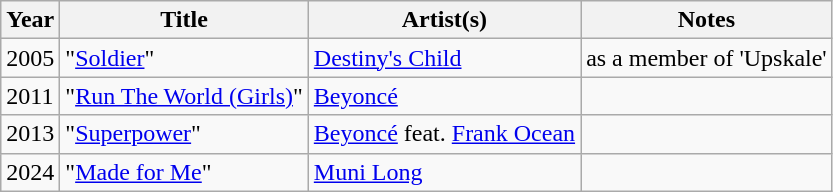<table class="wikitable sortable">
<tr>
<th>Year</th>
<th>Title</th>
<th>Artist(s)</th>
<th class="unsortable">Notes</th>
</tr>
<tr>
<td>2005</td>
<td>"<a href='#'>Soldier</a>"</td>
<td><a href='#'>Destiny's Child</a></td>
<td>as a member of 'Upskale'</td>
</tr>
<tr>
<td>2011</td>
<td>"<a href='#'>Run The World (Girls)</a>"</td>
<td><a href='#'>Beyoncé</a></td>
<td></td>
</tr>
<tr>
<td>2013</td>
<td>"<a href='#'>Superpower</a>"</td>
<td><a href='#'>Beyoncé</a> feat. <a href='#'>Frank Ocean</a></td>
<td></td>
</tr>
<tr>
<td>2024</td>
<td>"<a href='#'>Made for Me</a>"</td>
<td><a href='#'>Muni Long</a></td>
<td></td>
</tr>
</table>
